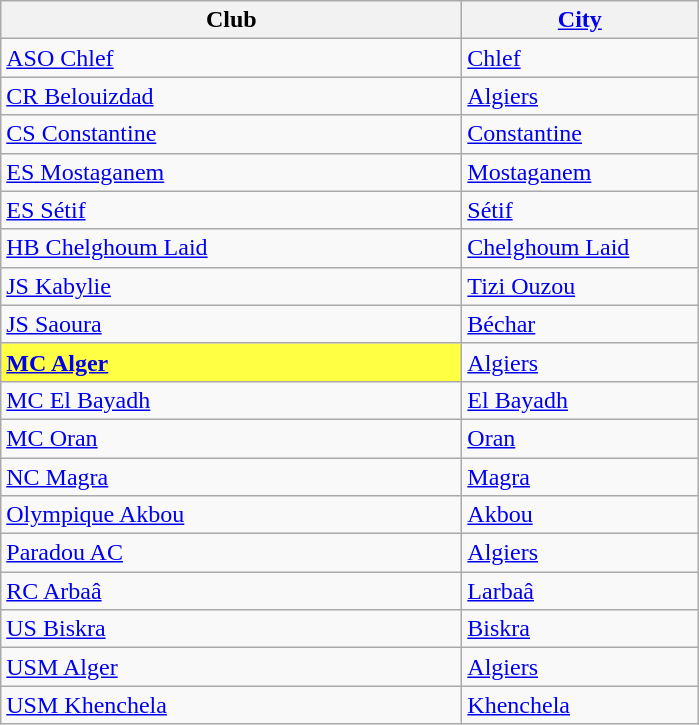<table class="wikitable sortable">
<tr>
<th style="width:300px;">Club</th>
<th style="width:150px;"><a href='#'>City</a></th>
</tr>
<tr>
<td><a href='#'>ASO Chlef</a></td>
<td><a href='#'>Chlef</a></td>
</tr>
<tr>
<td><a href='#'>CR Belouizdad</a></td>
<td><a href='#'>Algiers</a></td>
</tr>
<tr>
<td><a href='#'>CS Constantine</a></td>
<td><a href='#'>Constantine</a></td>
</tr>
<tr>
<td><a href='#'>ES Mostaganem</a></td>
<td><a href='#'>Mostaganem</a></td>
</tr>
<tr>
<td><a href='#'>ES Sétif</a></td>
<td><a href='#'>Sétif</a></td>
</tr>
<tr>
<td><a href='#'>HB Chelghoum Laid</a></td>
<td><a href='#'>Chelghoum Laid</a></td>
</tr>
<tr>
<td><a href='#'>JS Kabylie</a></td>
<td><a href='#'>Tizi Ouzou</a></td>
</tr>
<tr>
<td><a href='#'>JS Saoura</a></td>
<td><a href='#'>Béchar</a></td>
</tr>
<tr>
<td bgcolor=#ffff44><strong><a href='#'>MC Alger</a></strong></td>
<td><a href='#'>Algiers</a></td>
</tr>
<tr>
<td><a href='#'>MC El Bayadh</a></td>
<td><a href='#'>El Bayadh</a></td>
</tr>
<tr>
<td><a href='#'>MC Oran</a></td>
<td><a href='#'>Oran</a></td>
</tr>
<tr>
<td><a href='#'>NC Magra</a></td>
<td><a href='#'>Magra</a></td>
</tr>
<tr>
<td><a href='#'>Olympique Akbou</a></td>
<td><a href='#'>Akbou</a></td>
</tr>
<tr>
<td><a href='#'>Paradou AC</a></td>
<td><a href='#'>Algiers</a></td>
</tr>
<tr>
<td><a href='#'>RC Arbaâ</a></td>
<td><a href='#'>Larbaâ</a></td>
</tr>
<tr>
<td><a href='#'>US Biskra</a></td>
<td><a href='#'>Biskra</a></td>
</tr>
<tr>
<td><a href='#'>USM Alger</a></td>
<td><a href='#'>Algiers</a></td>
</tr>
<tr>
<td><a href='#'>USM Khenchela</a></td>
<td><a href='#'>Khenchela</a></td>
</tr>
</table>
